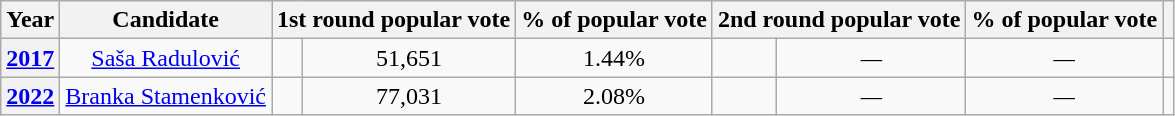<table class="wikitable" style="text-align:center">
<tr>
<th>Year</th>
<th>Candidate</th>
<th colspan="2">1st round popular vote</th>
<th>% of popular vote</th>
<th colspan="2">2nd round popular vote</th>
<th>% of popular vote</th>
<th></th>
</tr>
<tr>
<th><a href='#'>2017</a></th>
<td><a href='#'>Saša Radulović</a></td>
<td></td>
<td>51,651</td>
<td>1.44%</td>
<td></td>
<td><em>—</em></td>
<td><em>—</em></td>
<td></td>
</tr>
<tr>
<th><a href='#'>2022</a></th>
<td><a href='#'>Branka Stamenković</a></td>
<td></td>
<td>77,031</td>
<td>2.08%</td>
<td></td>
<td><em>—</em></td>
<td><em>—</em></td>
<td></td>
</tr>
</table>
